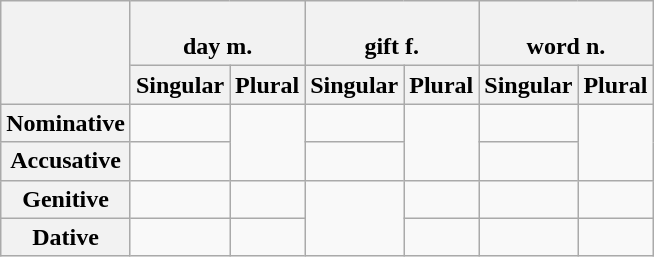<table class="wikitable">
<tr>
<th rowspan="2"></th>
<th colspan="2"><em></em><br>day m.</th>
<th colspan="2"><em></em><br>gift f.</th>
<th colspan="2"><em></em><br>word n.</th>
</tr>
<tr>
<th>Singular</th>
<th>Plural</th>
<th>Singular</th>
<th>Plural</th>
<th>Singular</th>
<th>Plural</th>
</tr>
<tr>
<th>Nominative</th>
<td><em></em></td>
<td rowspan="2"><em></em></td>
<td><em></em></td>
<td rowspan="2"><em></em></td>
<td><em></em></td>
<td rowspan="2"><em></em></td>
</tr>
<tr>
<th>Accusative</th>
<td><em></em></td>
<td><em></em></td>
<td><em></em></td>
</tr>
<tr>
<th>Genitive</th>
<td><em></em></td>
<td><em></em></td>
<td rowspan="2"><em></em></td>
<td><em></em></td>
<td><em></em></td>
<td><em></em></td>
</tr>
<tr>
<th>Dative</th>
<td><em></em></td>
<td><em></em></td>
<td><em></em></td>
<td><em></em></td>
<td><em></em></td>
</tr>
</table>
